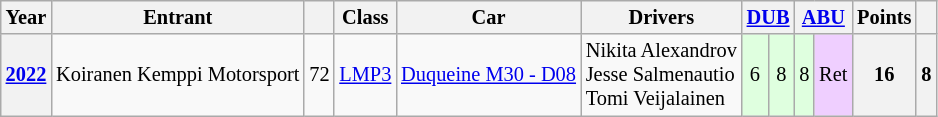<table class="wikitable" style="text-align:center; font-size:85%">
<tr>
<th>Year</th>
<th>Entrant</th>
<th></th>
<th>Class</th>
<th>Car</th>
<th>Drivers</th>
<th colspan=2><a href='#'>DUB</a><br></th>
<th colspan=2><a href='#'>ABU</a><br></th>
<th>Points</th>
<th></th>
</tr>
<tr>
<th><a href='#'>2022</a></th>
<td> Koiranen Kemppi Motorsport</td>
<td>72</td>
<td><a href='#'>LMP3</a></td>
<td align="left"><a href='#'>Duqueine M30 - D08</a></td>
<td align="left"> Nikita Alexandrov<br> Jesse Salmenautio<br> Tomi Veijalainen</td>
<td style="background:#DFFFDF;">6</td>
<td style="background:#DFFFDF;">8</td>
<td style="background:#DFFFDF;">8</td>
<td style="background:#EFCFFF;">Ret</td>
<th>16</th>
<th>8</th>
</tr>
</table>
